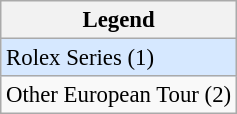<table class="wikitable" style="font-size:95%;">
<tr>
<th>Legend</th>
</tr>
<tr style="background:#D6E8FF;">
<td>Rolex Series (1)</td>
</tr>
<tr>
<td>Other European Tour (2)</td>
</tr>
</table>
